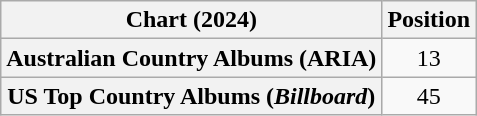<table class="wikitable sortable plainrowheaders" style="text-align:center">
<tr>
<th scope="col">Chart (2024)</th>
<th scope="col">Position</th>
</tr>
<tr>
<th scope="row">Australian Country Albums (ARIA)</th>
<td>13</td>
</tr>
<tr>
<th scope="row">US Top Country Albums (<em>Billboard</em>)</th>
<td>45</td>
</tr>
</table>
